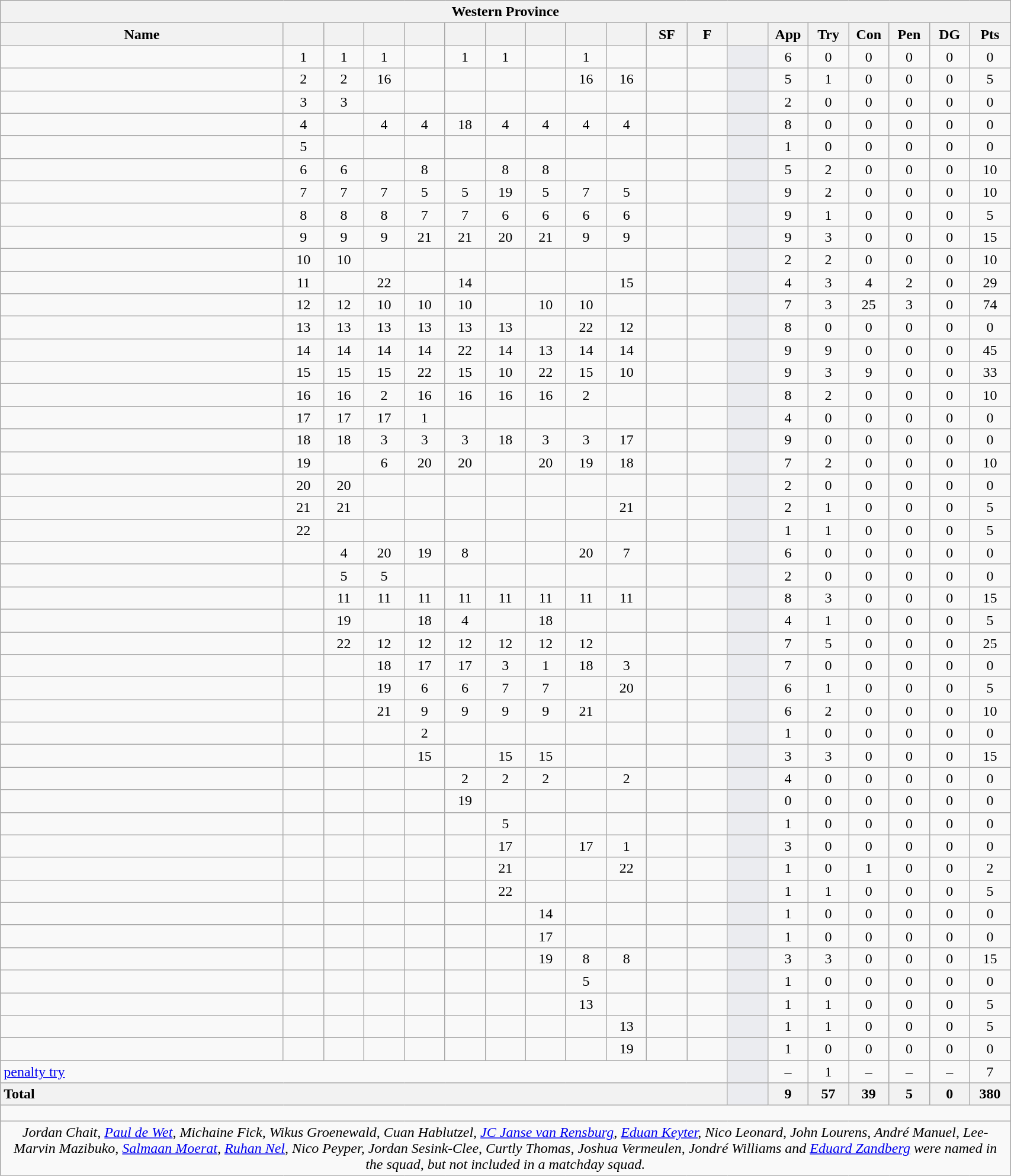<table class="wikitable collapsible collapsed" style="text-align:center; font-size:100%; width:90%">
<tr>
<th colspan="100%">Western Province</th>
</tr>
<tr>
<th style="width:28%;">Name</th>
<th style="width:4%;"></th>
<th style="width:4%;"></th>
<th style="width:4%;"></th>
<th style="width:4%;"></th>
<th style="width:4%;"></th>
<th style="width:4%;"></th>
<th style="width:4%;"></th>
<th style="width:4%;"></th>
<th style="width:4%;"></th>
<th style="width:4%;">SF</th>
<th style="width:4%;">F</th>
<th style="width:4%;"></th>
<th style="width:4%;">App</th>
<th style="width:4%;">Try</th>
<th style="width:4%;">Con</th>
<th style="width:4%;">Pen</th>
<th style="width:4%;">DG</th>
<th style="width:4%;">Pts</th>
</tr>
<tr>
<td style="text-align:left;"></td>
<td>1</td>
<td>1</td>
<td>1</td>
<td></td>
<td>1</td>
<td>1</td>
<td></td>
<td>1</td>
<td></td>
<td></td>
<td></td>
<td style="background:#EBECF0;"></td>
<td>6</td>
<td>0</td>
<td>0</td>
<td>0</td>
<td>0</td>
<td>0</td>
</tr>
<tr>
<td style="text-align:left;"></td>
<td>2</td>
<td>2</td>
<td>16 </td>
<td></td>
<td></td>
<td></td>
<td></td>
<td>16 </td>
<td>16 </td>
<td></td>
<td></td>
<td style="background:#EBECF0;"></td>
<td>5</td>
<td>1</td>
<td>0</td>
<td>0</td>
<td>0</td>
<td>5</td>
</tr>
<tr>
<td style="text-align:left;"></td>
<td>3</td>
<td>3</td>
<td></td>
<td></td>
<td></td>
<td></td>
<td></td>
<td></td>
<td></td>
<td></td>
<td></td>
<td style="background:#EBECF0;"></td>
<td>2</td>
<td>0</td>
<td>0</td>
<td>0</td>
<td>0</td>
<td>0</td>
</tr>
<tr>
<td style="text-align:left;"></td>
<td>4</td>
<td></td>
<td>4</td>
<td>4</td>
<td>18 </td>
<td>4</td>
<td>4</td>
<td>4</td>
<td>4</td>
<td></td>
<td></td>
<td style="background:#EBECF0;"></td>
<td>8</td>
<td>0</td>
<td>0</td>
<td>0</td>
<td>0</td>
<td>0</td>
</tr>
<tr>
<td style="text-align:left;"></td>
<td>5</td>
<td></td>
<td></td>
<td></td>
<td></td>
<td></td>
<td></td>
<td></td>
<td></td>
<td></td>
<td></td>
<td style="background:#EBECF0;"></td>
<td>1</td>
<td>0</td>
<td>0</td>
<td>0</td>
<td>0</td>
<td>0</td>
</tr>
<tr>
<td style="text-align:left;"></td>
<td>6</td>
<td>6</td>
<td></td>
<td>8</td>
<td></td>
<td>8</td>
<td>8</td>
<td></td>
<td></td>
<td></td>
<td></td>
<td style="background:#EBECF0;"></td>
<td>5</td>
<td>2</td>
<td>0</td>
<td>0</td>
<td>0</td>
<td>10</td>
</tr>
<tr>
<td style="text-align:left;"></td>
<td>7</td>
<td>7</td>
<td>7</td>
<td>5</td>
<td>5</td>
<td>19 </td>
<td>5</td>
<td>7</td>
<td>5</td>
<td></td>
<td></td>
<td style="background:#EBECF0;"></td>
<td>9</td>
<td>2</td>
<td>0</td>
<td>0</td>
<td>0</td>
<td>10</td>
</tr>
<tr>
<td style="text-align:left;"></td>
<td>8</td>
<td>8</td>
<td>8</td>
<td>7</td>
<td>7</td>
<td>6</td>
<td>6</td>
<td>6</td>
<td>6</td>
<td></td>
<td></td>
<td style="background:#EBECF0;"></td>
<td>9</td>
<td>1</td>
<td>0</td>
<td>0</td>
<td>0</td>
<td>5</td>
</tr>
<tr>
<td style="text-align:left;"></td>
<td>9</td>
<td>9</td>
<td>9</td>
<td>21 </td>
<td>21 </td>
<td>20 </td>
<td>21 </td>
<td>9</td>
<td>9</td>
<td></td>
<td></td>
<td style="background:#EBECF0;"></td>
<td>9</td>
<td>3</td>
<td>0</td>
<td>0</td>
<td>0</td>
<td>15</td>
</tr>
<tr>
<td style="text-align:left;"></td>
<td>10</td>
<td>10</td>
<td></td>
<td></td>
<td></td>
<td></td>
<td></td>
<td></td>
<td></td>
<td></td>
<td></td>
<td style="background:#EBECF0;"></td>
<td>2</td>
<td>2</td>
<td>0</td>
<td>0</td>
<td>0</td>
<td>10</td>
</tr>
<tr>
<td style="text-align:left;"></td>
<td>11</td>
<td></td>
<td>22 </td>
<td></td>
<td>14</td>
<td></td>
<td></td>
<td></td>
<td>15</td>
<td></td>
<td></td>
<td style="background:#EBECF0;"></td>
<td>4</td>
<td>3</td>
<td>4</td>
<td>2</td>
<td>0</td>
<td>29</td>
</tr>
<tr>
<td style="text-align:left;"></td>
<td>12</td>
<td>12</td>
<td>10</td>
<td>10</td>
<td>10</td>
<td></td>
<td>10</td>
<td>10</td>
<td></td>
<td></td>
<td></td>
<td style="background:#EBECF0;"></td>
<td>7</td>
<td>3</td>
<td>25</td>
<td>3</td>
<td>0</td>
<td>74</td>
</tr>
<tr>
<td style="text-align:left;"></td>
<td>13</td>
<td>13</td>
<td>13</td>
<td>13</td>
<td>13</td>
<td>13</td>
<td></td>
<td>22 </td>
<td>12</td>
<td></td>
<td></td>
<td style="background:#EBECF0;"></td>
<td>8</td>
<td>0</td>
<td>0</td>
<td>0</td>
<td>0</td>
<td>0</td>
</tr>
<tr>
<td style="text-align:left;"></td>
<td>14</td>
<td>14</td>
<td>14</td>
<td>14</td>
<td>22 </td>
<td>14</td>
<td>13</td>
<td>14</td>
<td>14</td>
<td></td>
<td></td>
<td style="background:#EBECF0;"></td>
<td>9</td>
<td>9</td>
<td>0</td>
<td>0</td>
<td>0</td>
<td>45</td>
</tr>
<tr>
<td style="text-align:left;"></td>
<td>15</td>
<td>15</td>
<td>15</td>
<td>22 </td>
<td>15</td>
<td>10</td>
<td>22 </td>
<td>15</td>
<td>10</td>
<td></td>
<td></td>
<td style="background:#EBECF0;"></td>
<td>9</td>
<td>3</td>
<td>9</td>
<td>0</td>
<td>0</td>
<td>33</td>
</tr>
<tr>
<td style="text-align:left;"></td>
<td>16 </td>
<td>16 </td>
<td>2</td>
<td>16 </td>
<td>16 </td>
<td>16 </td>
<td>16 </td>
<td>2</td>
<td></td>
<td></td>
<td></td>
<td style="background:#EBECF0;"></td>
<td>8</td>
<td>2</td>
<td>0</td>
<td>0</td>
<td>0</td>
<td>10</td>
</tr>
<tr>
<td style="text-align:left;"></td>
<td>17 </td>
<td>17 </td>
<td>17 </td>
<td>1</td>
<td></td>
<td></td>
<td></td>
<td></td>
<td></td>
<td></td>
<td></td>
<td style="background:#EBECF0;"></td>
<td>4</td>
<td>0</td>
<td>0</td>
<td>0</td>
<td>0</td>
<td>0</td>
</tr>
<tr>
<td style="text-align:left;"></td>
<td>18 </td>
<td>18 </td>
<td>3</td>
<td>3</td>
<td>3</td>
<td>18 </td>
<td>3</td>
<td>3</td>
<td>17 </td>
<td></td>
<td></td>
<td style="background:#EBECF0;"></td>
<td>9</td>
<td>0</td>
<td>0</td>
<td>0</td>
<td>0</td>
<td>0</td>
</tr>
<tr>
<td style="text-align:left;"></td>
<td>19 </td>
<td></td>
<td>6</td>
<td>20 </td>
<td>20 </td>
<td></td>
<td>20 </td>
<td>19 </td>
<td>18 </td>
<td></td>
<td></td>
<td style="background:#EBECF0;"></td>
<td>7</td>
<td>2</td>
<td>0</td>
<td>0</td>
<td>0</td>
<td>10</td>
</tr>
<tr>
<td style="text-align:left;"></td>
<td>20 </td>
<td>20 </td>
<td></td>
<td></td>
<td></td>
<td></td>
<td></td>
<td></td>
<td></td>
<td></td>
<td></td>
<td style="background:#EBECF0;"></td>
<td>2</td>
<td>0</td>
<td>0</td>
<td>0</td>
<td>0</td>
<td>0</td>
</tr>
<tr>
<td style="text-align:left;"></td>
<td>21 </td>
<td>21 </td>
<td></td>
<td></td>
<td></td>
<td></td>
<td></td>
<td></td>
<td>21</td>
<td></td>
<td></td>
<td style="background:#EBECF0;"></td>
<td>2</td>
<td>1</td>
<td>0</td>
<td>0</td>
<td>0</td>
<td>5</td>
</tr>
<tr>
<td style="text-align:left;"></td>
<td>22 </td>
<td></td>
<td></td>
<td></td>
<td></td>
<td></td>
<td></td>
<td></td>
<td></td>
<td></td>
<td></td>
<td style="background:#EBECF0;"></td>
<td>1</td>
<td>1</td>
<td>0</td>
<td>0</td>
<td>0</td>
<td>5</td>
</tr>
<tr>
<td style="text-align:left;"></td>
<td></td>
<td>4</td>
<td>20 </td>
<td>19 </td>
<td>8</td>
<td></td>
<td></td>
<td>20 </td>
<td>7</td>
<td></td>
<td></td>
<td style="background:#EBECF0;"></td>
<td>6</td>
<td>0</td>
<td>0</td>
<td>0</td>
<td>0</td>
<td>0</td>
</tr>
<tr>
<td style="text-align:left;"></td>
<td></td>
<td>5</td>
<td>5</td>
<td></td>
<td></td>
<td></td>
<td></td>
<td></td>
<td></td>
<td></td>
<td></td>
<td style="background:#EBECF0;"></td>
<td>2</td>
<td>0</td>
<td>0</td>
<td>0</td>
<td>0</td>
<td>0</td>
</tr>
<tr>
<td style="text-align:left;"></td>
<td></td>
<td>11</td>
<td>11</td>
<td>11</td>
<td>11</td>
<td>11</td>
<td>11</td>
<td>11</td>
<td>11</td>
<td></td>
<td></td>
<td style="background:#EBECF0;"></td>
<td>8</td>
<td>3</td>
<td>0</td>
<td>0</td>
<td>0</td>
<td>15</td>
</tr>
<tr>
<td style="text-align:left;"></td>
<td></td>
<td>19 </td>
<td></td>
<td>18 </td>
<td>4</td>
<td></td>
<td>18 </td>
<td></td>
<td></td>
<td></td>
<td></td>
<td style="background:#EBECF0;"></td>
<td>4</td>
<td>1</td>
<td>0</td>
<td>0</td>
<td>0</td>
<td>5</td>
</tr>
<tr>
<td style="text-align:left;"></td>
<td></td>
<td>22 </td>
<td>12</td>
<td>12</td>
<td>12</td>
<td>12</td>
<td>12</td>
<td>12</td>
<td></td>
<td></td>
<td></td>
<td style="background:#EBECF0;"></td>
<td>7</td>
<td>5</td>
<td>0</td>
<td>0</td>
<td>0</td>
<td>25</td>
</tr>
<tr>
<td style="text-align:left;"></td>
<td></td>
<td></td>
<td>18 </td>
<td>17 </td>
<td>17 </td>
<td>3</td>
<td>1</td>
<td>18 </td>
<td>3</td>
<td></td>
<td></td>
<td style="background:#EBECF0;"></td>
<td>7</td>
<td>0</td>
<td>0</td>
<td>0</td>
<td>0</td>
<td>0</td>
</tr>
<tr>
<td style="text-align:left;"></td>
<td></td>
<td></td>
<td>19 </td>
<td>6</td>
<td>6</td>
<td>7</td>
<td>7</td>
<td></td>
<td>20 </td>
<td></td>
<td></td>
<td style="background:#EBECF0;"></td>
<td>6</td>
<td>1</td>
<td>0</td>
<td>0</td>
<td>0</td>
<td>5</td>
</tr>
<tr>
<td style="text-align:left;"></td>
<td></td>
<td></td>
<td>21 </td>
<td>9</td>
<td>9</td>
<td>9</td>
<td>9</td>
<td>21 </td>
<td></td>
<td></td>
<td></td>
<td style="background:#EBECF0;"></td>
<td>6</td>
<td>2</td>
<td>0</td>
<td>0</td>
<td>0</td>
<td>10</td>
</tr>
<tr>
<td style="text-align:left;"></td>
<td></td>
<td></td>
<td></td>
<td>2</td>
<td></td>
<td></td>
<td></td>
<td></td>
<td></td>
<td></td>
<td></td>
<td style="background:#EBECF0;"></td>
<td>1</td>
<td>0</td>
<td>0</td>
<td>0</td>
<td>0</td>
<td>0</td>
</tr>
<tr>
<td style="text-align:left;"></td>
<td></td>
<td></td>
<td></td>
<td>15</td>
<td></td>
<td>15</td>
<td>15</td>
<td></td>
<td></td>
<td></td>
<td></td>
<td style="background:#EBECF0;"></td>
<td>3</td>
<td>3</td>
<td>0</td>
<td>0</td>
<td>0</td>
<td>15</td>
</tr>
<tr>
<td style="text-align:left;"></td>
<td></td>
<td></td>
<td></td>
<td></td>
<td>2</td>
<td>2</td>
<td>2</td>
<td></td>
<td>2</td>
<td></td>
<td></td>
<td style="background:#EBECF0;"></td>
<td>4</td>
<td>0</td>
<td>0</td>
<td>0</td>
<td>0</td>
<td>0</td>
</tr>
<tr>
<td style="text-align:left;"></td>
<td></td>
<td></td>
<td></td>
<td></td>
<td>19</td>
<td></td>
<td></td>
<td></td>
<td></td>
<td></td>
<td></td>
<td style="background:#EBECF0;"></td>
<td>0</td>
<td>0</td>
<td>0</td>
<td>0</td>
<td>0</td>
<td>0</td>
</tr>
<tr>
<td style="text-align:left;"></td>
<td></td>
<td></td>
<td></td>
<td></td>
<td></td>
<td>5</td>
<td></td>
<td></td>
<td></td>
<td></td>
<td></td>
<td style="background:#EBECF0;"></td>
<td>1</td>
<td>0</td>
<td>0</td>
<td>0</td>
<td>0</td>
<td>0</td>
</tr>
<tr>
<td style="text-align:left;"></td>
<td></td>
<td></td>
<td></td>
<td></td>
<td></td>
<td>17 </td>
<td></td>
<td>17 </td>
<td>1</td>
<td></td>
<td></td>
<td style="background:#EBECF0;"></td>
<td>3</td>
<td>0</td>
<td>0</td>
<td>0</td>
<td>0</td>
<td>0</td>
</tr>
<tr>
<td style="text-align:left;"></td>
<td></td>
<td></td>
<td></td>
<td></td>
<td></td>
<td>21 </td>
<td></td>
<td></td>
<td>22</td>
<td></td>
<td></td>
<td style="background:#EBECF0;"></td>
<td>1</td>
<td>0</td>
<td>1</td>
<td>0</td>
<td>0</td>
<td>2</td>
</tr>
<tr>
<td style="text-align:left;"></td>
<td></td>
<td></td>
<td></td>
<td></td>
<td></td>
<td>22 </td>
<td></td>
<td></td>
<td></td>
<td></td>
<td></td>
<td style="background:#EBECF0;"></td>
<td>1</td>
<td>1</td>
<td>0</td>
<td>0</td>
<td>0</td>
<td>5</td>
</tr>
<tr>
<td style="text-align:left;"></td>
<td></td>
<td></td>
<td></td>
<td></td>
<td></td>
<td></td>
<td>14</td>
<td></td>
<td></td>
<td></td>
<td></td>
<td style="background:#EBECF0;"></td>
<td>1</td>
<td>0</td>
<td>0</td>
<td>0</td>
<td>0</td>
<td>0</td>
</tr>
<tr>
<td style="text-align:left;"></td>
<td></td>
<td></td>
<td></td>
<td></td>
<td></td>
<td></td>
<td>17 </td>
<td></td>
<td></td>
<td></td>
<td></td>
<td style="background:#EBECF0;"></td>
<td>1</td>
<td>0</td>
<td>0</td>
<td>0</td>
<td>0</td>
<td>0</td>
</tr>
<tr>
<td style="text-align:left;"></td>
<td></td>
<td></td>
<td></td>
<td></td>
<td></td>
<td></td>
<td>19 </td>
<td>8</td>
<td>8</td>
<td></td>
<td></td>
<td style="background:#EBECF0;"></td>
<td>3</td>
<td>3</td>
<td>0</td>
<td>0</td>
<td>0</td>
<td>15</td>
</tr>
<tr>
<td style="text-align:left;"></td>
<td></td>
<td></td>
<td></td>
<td></td>
<td></td>
<td></td>
<td></td>
<td>5</td>
<td></td>
<td></td>
<td></td>
<td style="background:#EBECF0;"></td>
<td>1</td>
<td>0</td>
<td>0</td>
<td>0</td>
<td>0</td>
<td>0</td>
</tr>
<tr>
<td style="text-align:left;"></td>
<td></td>
<td></td>
<td></td>
<td></td>
<td></td>
<td></td>
<td></td>
<td>13</td>
<td></td>
<td></td>
<td></td>
<td style="background:#EBECF0;"></td>
<td>1</td>
<td>1</td>
<td>0</td>
<td>0</td>
<td>0</td>
<td>5</td>
</tr>
<tr>
<td style="text-align:left;"></td>
<td></td>
<td></td>
<td></td>
<td></td>
<td></td>
<td></td>
<td></td>
<td></td>
<td>13</td>
<td></td>
<td></td>
<td style="background:#EBECF0;"></td>
<td>1</td>
<td>1</td>
<td>0</td>
<td>0</td>
<td>0</td>
<td>5</td>
</tr>
<tr>
<td style="text-align:left;"></td>
<td></td>
<td></td>
<td></td>
<td></td>
<td></td>
<td></td>
<td></td>
<td></td>
<td>19 </td>
<td></td>
<td></td>
<td style="background:#EBECF0;"></td>
<td>1</td>
<td>0</td>
<td>0</td>
<td>0</td>
<td>0</td>
<td>0</td>
</tr>
<tr>
<td colspan="12" style="text-align:left;"><a href='#'>penalty try</a></td>
<td style="background:#EBECF0;"></td>
<td>–</td>
<td>1</td>
<td>–</td>
<td>–</td>
<td>–</td>
<td>7</td>
</tr>
<tr>
<th colspan="12" style="text-align:left;">Total</th>
<th style="background:#EBECF0;"></th>
<th>9</th>
<th>57</th>
<th>39</th>
<th>5</th>
<th>0</th>
<th>380</th>
</tr>
<tr class="sortbottom">
<td colspan="100%" style="height: 10px;"></td>
</tr>
<tr class="sortbottom">
<td colspan="100%" style="text-align:center;"><em>Jordan Chait, <a href='#'>Paul de Wet</a>, Michaine Fick, Wikus Groenewald, Cuan Hablutzel, <a href='#'>JC Janse van Rensburg</a>, <a href='#'>Eduan Keyter</a>, Nico Leonard, John Lourens, André Manuel, Lee-Marvin Mazibuko, <a href='#'>Salmaan Moerat</a>, <a href='#'>Ruhan Nel</a>, Nico Peyper, Jordan Sesink-Clee, Curtly Thomas, Joshua Vermeulen, Jondré Williams and <a href='#'>Eduard Zandberg</a> were named in the squad, but not included in a matchday squad.</em></td>
</tr>
</table>
